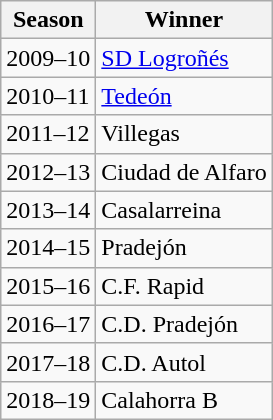<table class="wikitable">
<tr>
<th>Season</th>
<th>Winner</th>
</tr>
<tr>
<td>2009–10</td>
<td><a href='#'>SD Logroñés</a></td>
</tr>
<tr>
<td>2010–11</td>
<td><a href='#'>Tedeón</a></td>
</tr>
<tr>
<td>2011–12</td>
<td>Villegas</td>
</tr>
<tr>
<td>2012–13</td>
<td>Ciudad de Alfaro</td>
</tr>
<tr>
<td>2013–14</td>
<td>Casalarreina</td>
</tr>
<tr>
<td>2014–15</td>
<td>Pradejón</td>
</tr>
<tr>
<td>2015–16</td>
<td>C.F. Rapid</td>
</tr>
<tr>
<td>2016–17</td>
<td>C.D. Pradejón</td>
</tr>
<tr>
<td>2017–18</td>
<td>C.D. Autol</td>
</tr>
<tr>
<td>2018–19</td>
<td>Calahorra B</td>
</tr>
</table>
